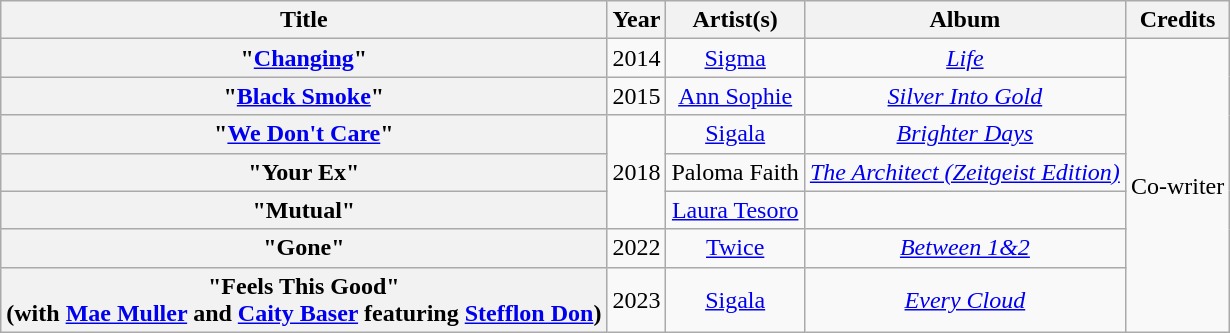<table class="wikitable plainrowheaders" style="text-align:center;">
<tr>
<th scope="col">Title</th>
<th scope="col">Year</th>
<th scope="col">Artist(s)</th>
<th scope="col">Album</th>
<th scope="col">Credits</th>
</tr>
<tr>
<th scope="row">"<a href='#'>Changing</a>"</th>
<td>2014</td>
<td><a href='#'>Sigma</a> </td>
<td><em><a href='#'>Life</a></em></td>
<td rowspan="7">Co-writer</td>
</tr>
<tr>
<th scope="row">"<a href='#'>Black Smoke</a>"</th>
<td>2015</td>
<td><a href='#'>Ann Sophie</a></td>
<td><em><a href='#'>Silver Into Gold</a></em></td>
</tr>
<tr>
<th scope="row">"<a href='#'>We Don't Care</a>"</th>
<td rowspan="3">2018</td>
<td><a href='#'>Sigala</a> </td>
<td><em><a href='#'>Brighter Days</a></em></td>
</tr>
<tr>
<th scope="row">"Your Ex"</th>
<td>Paloma Faith</td>
<td><em><a href='#'>The Architect (Zeitgeist Edition)</a></em></td>
</tr>
<tr>
<th scope="row">"Mutual"</th>
<td><a href='#'>Laura Tesoro</a></td>
<td></td>
</tr>
<tr>
<th scope="row">"Gone"</th>
<td>2022</td>
<td><a href='#'>Twice</a></td>
<td><em><a href='#'>Between 1&2</a></em></td>
</tr>
<tr>
<th scope="row">"Feels This Good"<br><span>(with <a href='#'>Mae Muller</a> and <a href='#'>Caity Baser</a> featuring <a href='#'>Stefflon Don</a>)</span></th>
<td>2023</td>
<td><a href='#'>Sigala</a></td>
<td><em><a href='#'>Every Cloud</a></em></td>
</tr>
</table>
